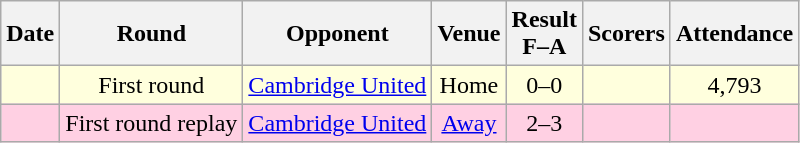<table class="wikitable sortable" style="text-align: center;">
<tr>
<th>Date</th>
<th>Round</th>
<th>Opponent</th>
<th>Venue</th>
<th>Result<br>F–A</th>
<th class=unsortable>Scorers</th>
<th>Attendance</th>
</tr>
<tr bgcolor="#ffffdd">
<td></td>
<td>First round</td>
<td><a href='#'>Cambridge United</a></td>
<td>Home</td>
<td>0–0</td>
<td></td>
<td>4,793</td>
</tr>
<tr bgcolor="#ffd0e3">
<td></td>
<td>First round replay</td>
<td><a href='#'>Cambridge United</a></td>
<td><a href='#'>Away</a></td>
<td>2–3</td>
<td></td>
<td></td>
</tr>
</table>
